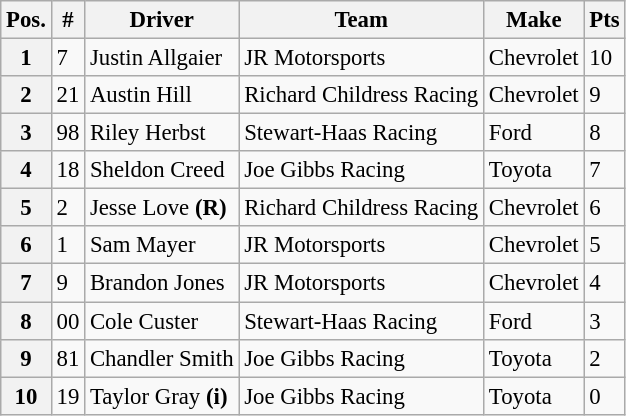<table class="wikitable" style="font-size:95%">
<tr>
<th>Pos.</th>
<th>#</th>
<th>Driver</th>
<th>Team</th>
<th>Make</th>
<th>Pts</th>
</tr>
<tr>
<th>1</th>
<td>7</td>
<td>Justin Allgaier</td>
<td>JR Motorsports</td>
<td>Chevrolet</td>
<td>10</td>
</tr>
<tr>
<th>2</th>
<td>21</td>
<td>Austin Hill</td>
<td>Richard Childress Racing</td>
<td>Chevrolet</td>
<td>9</td>
</tr>
<tr>
<th>3</th>
<td>98</td>
<td>Riley Herbst</td>
<td>Stewart-Haas Racing</td>
<td>Ford</td>
<td>8</td>
</tr>
<tr>
<th>4</th>
<td>18</td>
<td>Sheldon Creed</td>
<td>Joe Gibbs Racing</td>
<td>Toyota</td>
<td>7</td>
</tr>
<tr>
<th>5</th>
<td>2</td>
<td>Jesse Love <strong>(R)</strong></td>
<td>Richard Childress Racing</td>
<td>Chevrolet</td>
<td>6</td>
</tr>
<tr>
<th>6</th>
<td>1</td>
<td>Sam Mayer</td>
<td>JR Motorsports</td>
<td>Chevrolet</td>
<td>5</td>
</tr>
<tr>
<th>7</th>
<td>9</td>
<td>Brandon Jones</td>
<td>JR Motorsports</td>
<td>Chevrolet</td>
<td>4</td>
</tr>
<tr>
<th>8</th>
<td>00</td>
<td>Cole Custer</td>
<td>Stewart-Haas Racing</td>
<td>Ford</td>
<td>3</td>
</tr>
<tr>
<th>9</th>
<td>81</td>
<td>Chandler Smith</td>
<td>Joe Gibbs Racing</td>
<td>Toyota</td>
<td>2</td>
</tr>
<tr>
<th>10</th>
<td>19</td>
<td>Taylor Gray <strong>(i)</strong></td>
<td>Joe Gibbs Racing</td>
<td>Toyota</td>
<td>0</td>
</tr>
</table>
